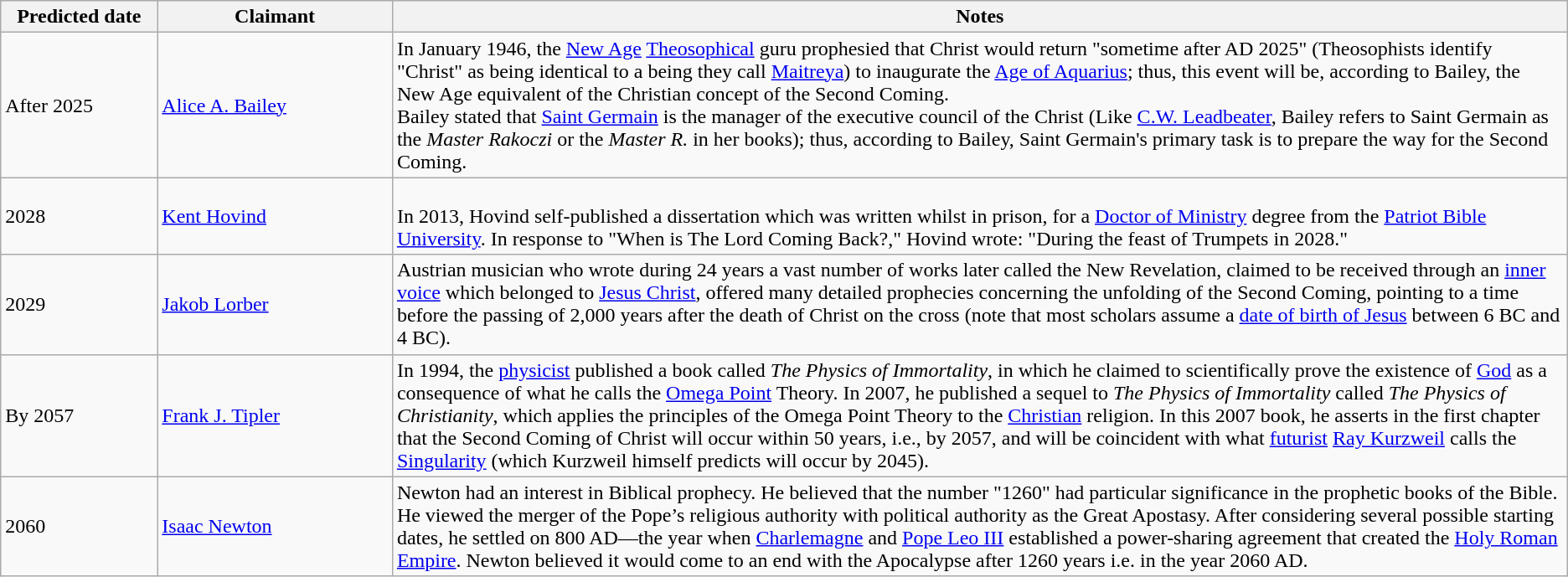<table class="wikitable">
<tr>
<th style="width:10%;">Predicted date</th>
<th style="width:15%;">Claimant</th>
<th>Notes</th>
</tr>
<tr>
<td>After 2025</td>
<td><a href='#'>Alice A. Bailey</a></td>
<td>In January 1946, the <a href='#'>New Age</a> <a href='#'>Theosophical</a> guru prophesied that Christ would return "sometime after AD 2025" (Theosophists identify "Christ" as being identical to a being they call <a href='#'>Maitreya</a>) to inaugurate the <a href='#'>Age of Aquarius</a>; thus, this event will be, according to Bailey, the New Age equivalent of the Christian concept of the Second Coming.<br>Bailey stated that <a href='#'>Saint Germain</a> is the manager of the executive council of the Christ (Like <a href='#'>C.W. Leadbeater</a>, Bailey refers to Saint Germain as the <em>Master Rakoczi</em> or the <em>Master R.</em> in her books); thus, according to Bailey, Saint Germain's primary task is to prepare the way for the Second Coming.</td>
</tr>
<tr>
<td>2028</td>
<td><a href='#'>Kent Hovind</a></td>
<td><br>In 2013, Hovind self-published a dissertation which was written whilst in prison, for a <a href='#'>Doctor of Ministry</a> degree from the <a href='#'>Patriot Bible University</a>. In response to "When is The Lord Coming Back?," Hovind wrote: "During the feast of Trumpets in 2028."</td>
</tr>
<tr>
<td>2029</td>
<td><a href='#'>Jakob Lorber</a></td>
<td>Austrian musician who wrote during 24 years a vast number of works later called the New Revelation, claimed to be received through an <a href='#'>inner voice</a> which belonged to <a href='#'>Jesus Christ</a>, offered many detailed prophecies concerning the unfolding of the Second Coming, pointing to a time before the passing of 2,000 years after the death of Christ on the cross (note that most scholars assume a <a href='#'>date of birth of Jesus</a> between 6 BC and 4 BC).</td>
</tr>
<tr>
<td>By 2057</td>
<td><a href='#'>Frank J. Tipler</a></td>
<td>In 1994, the <a href='#'>physicist</a> published a book called <em>The Physics of Immortality</em>, in which he claimed to scientifically prove the existence of <a href='#'>God</a> as a consequence of what he calls the <a href='#'>Omega Point</a> Theory. In 2007, he published a sequel to <em>The Physics of Immortality</em> called <em>The Physics of Christianity</em>, which applies the principles of the Omega Point Theory to the <a href='#'>Christian</a> religion. In this 2007 book, he asserts in the first chapter that the Second Coming of Christ will occur within 50 years, i.e., by 2057, and will be coincident with what <a href='#'>futurist</a> <a href='#'>Ray Kurzweil</a> calls the <a href='#'>Singularity</a> (which Kurzweil himself predicts will occur by 2045).</td>
</tr>
<tr>
<td>2060</td>
<td><a href='#'>Isaac Newton</a></td>
<td>Newton had an interest in Biblical prophecy. He believed that the number "1260" had particular significance in the prophetic books of the Bible. He viewed the merger of the Pope’s religious authority with political authority as the Great Apostasy. After considering several possible starting dates, he settled on 800 AD—the year when <a href='#'>Charlemagne</a> and <a href='#'>Pope Leo III</a> established a power-sharing agreement that created the <a href='#'>Holy Roman Empire</a>. Newton believed it would come to an end with the Apocalypse after 1260 years i.e. in the year 2060 AD.</td>
</tr>
</table>
